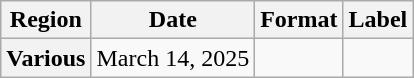<table class="wikitable plainrowheaders">
<tr>
<th scope="col">Region</th>
<th scope="col">Date</th>
<th scope="col">Format</th>
<th scope="col">Label</th>
</tr>
<tr>
<th scope="row">Various </th>
<td>March 14, 2025</td>
<td></td>
<td></td>
</tr>
</table>
